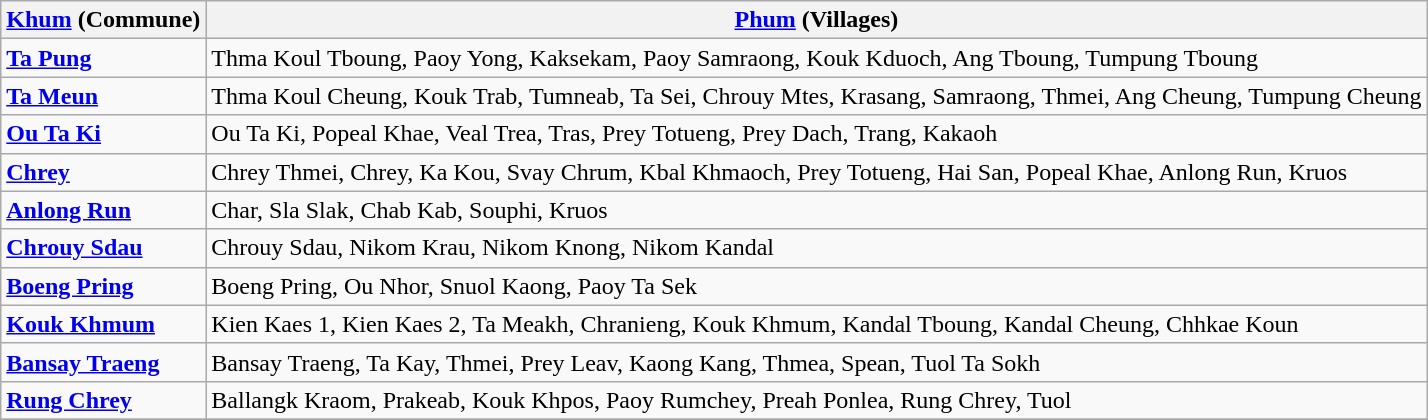<table class="wikitable">
<tr>
<th><a href='#'>Khum</a> (Commune)</th>
<th><a href='#'>Phum</a> (Villages)</th>
</tr>
<tr>
<td><strong><a href='#'>Ta Pung</a></strong></td>
<td>Thma Koul Tboung, Paoy Yong, Kaksekam, Paoy Samraong, Kouk Kduoch, Ang Tboung, Tumpung Tboung</td>
</tr>
<tr>
<td><strong><a href='#'>Ta Meun</a></strong></td>
<td>Thma Koul Cheung, Kouk Trab, Tumneab, Ta Sei, Chrouy Mtes, Krasang, Samraong, Thmei, Ang Cheung, Tumpung Cheung</td>
</tr>
<tr>
<td><strong><a href='#'>Ou Ta Ki</a> </strong></td>
<td>Ou Ta Ki, Popeal Khae, Veal Trea, Tras, Prey Totueng, Prey Dach, Trang, Kakaoh</td>
</tr>
<tr>
<td><strong><a href='#'>Chrey</a></strong></td>
<td>Chrey Thmei, Chrey, Ka Kou, Svay Chrum, Kbal Khmaoch, Prey Totueng, Hai San, Popeal Khae, Anlong Run, Kruos</td>
</tr>
<tr>
<td><strong><a href='#'>Anlong Run</a></strong></td>
<td>Char, Sla Slak, Chab Kab, Souphi, Kruos</td>
</tr>
<tr>
<td><strong><a href='#'>Chrouy Sdau</a> </strong></td>
<td>Chrouy Sdau, Nikom Krau, Nikom Knong, Nikom Kandal</td>
</tr>
<tr>
<td><strong><a href='#'>Boeng Pring</a></strong></td>
<td>Boeng Pring, Ou Nhor, Snuol Kaong, Paoy Ta Sek</td>
</tr>
<tr>
<td><strong><a href='#'>Kouk Khmum</a> </strong></td>
<td>Kien Kaes 1, Kien Kaes 2, Ta Meakh, Chranieng, Kouk Khmum, Kandal Tboung, Kandal Cheung, Chhkae Koun</td>
</tr>
<tr>
<td><strong><a href='#'>Bansay Traeng</a> </strong></td>
<td>Bansay Traeng, Ta Kay, Thmei, Prey Leav, Kaong Kang, Thmea, Spean, Tuol Ta Sokh</td>
</tr>
<tr>
<td><strong><a href='#'>Rung Chrey</a> </strong></td>
<td>Ballangk Kraom, Prakeab, Kouk Khpos, Paoy Rumchey, Preah Ponlea, Rung Chrey, Tuol</td>
</tr>
<tr>
</tr>
</table>
